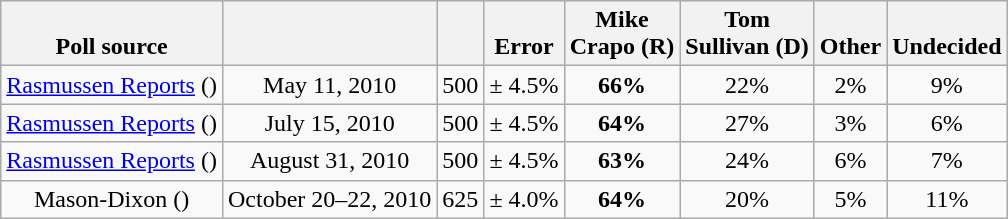<table class="wikitable" style="text-align:center">
<tr valign=bottom>
<th>Poll source</th>
<th></th>
<th></th>
<th><br>Error</th>
<th>Mike<br>Crapo (R)</th>
<th>Tom<br>Sullivan (D)</th>
<th>Other</th>
<th>Undecided</th>
</tr>
<tr>
<td><a href='#'>Rasmussen Reports</a> ()</td>
<td>May 11, 2010</td>
<td>500</td>
<td>± 4.5%</td>
<td><strong>66%</strong></td>
<td>22%</td>
<td>2%</td>
<td>9%</td>
</tr>
<tr>
<td><a href='#'>Rasmussen Reports</a> ()</td>
<td>July 15, 2010</td>
<td>500</td>
<td>± 4.5%</td>
<td><strong>64%</strong></td>
<td>27%</td>
<td>3%</td>
<td>6%</td>
</tr>
<tr>
<td><a href='#'>Rasmussen Reports</a> ()</td>
<td>August 31, 2010</td>
<td>500</td>
<td>± 4.5%</td>
<td><strong>63%</strong></td>
<td>24%</td>
<td>6%</td>
<td>7%</td>
</tr>
<tr>
<td>Mason-Dixon ()</td>
<td>October 20–22, 2010</td>
<td>625</td>
<td>± 4.0%</td>
<td><strong>64%</strong></td>
<td>20%</td>
<td>5%</td>
<td>11%</td>
</tr>
</table>
